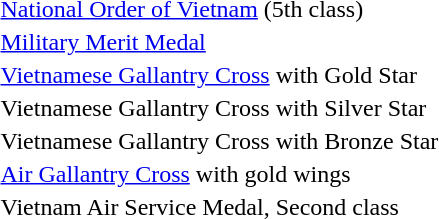<table>
<tr>
<td></td>
<td><a href='#'>National Order of Vietnam</a> (5th class)</td>
</tr>
<tr>
<td></td>
<td><a href='#'>Military Merit Medal</a></td>
</tr>
<tr>
<td></td>
<td><a href='#'>Vietnamese Gallantry Cross</a> with Gold Star</td>
</tr>
<tr>
<td></td>
<td>Vietnamese Gallantry Cross with Silver Star</td>
</tr>
<tr>
<td></td>
<td>Vietnamese Gallantry Cross with Bronze Star</td>
</tr>
<tr>
<td></td>
<td><a href='#'>Air Gallantry Cross</a> with gold wings</td>
</tr>
<tr>
<td></td>
<td>Vietnam Air Service Medal, Second class</td>
</tr>
<tr>
</tr>
</table>
